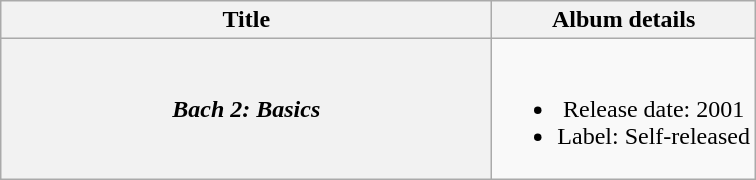<table class="wikitable plainrowheaders" style="text-align:center;">
<tr>
<th scope="col" style="width:20em;">Title</th>
<th scope="col">Album details</th>
</tr>
<tr>
<th scope="row"><em>Bach 2: Basics</em></th>
<td><br><ul><li>Release date: 2001</li><li>Label: Self-released</li></ul></td>
</tr>
</table>
